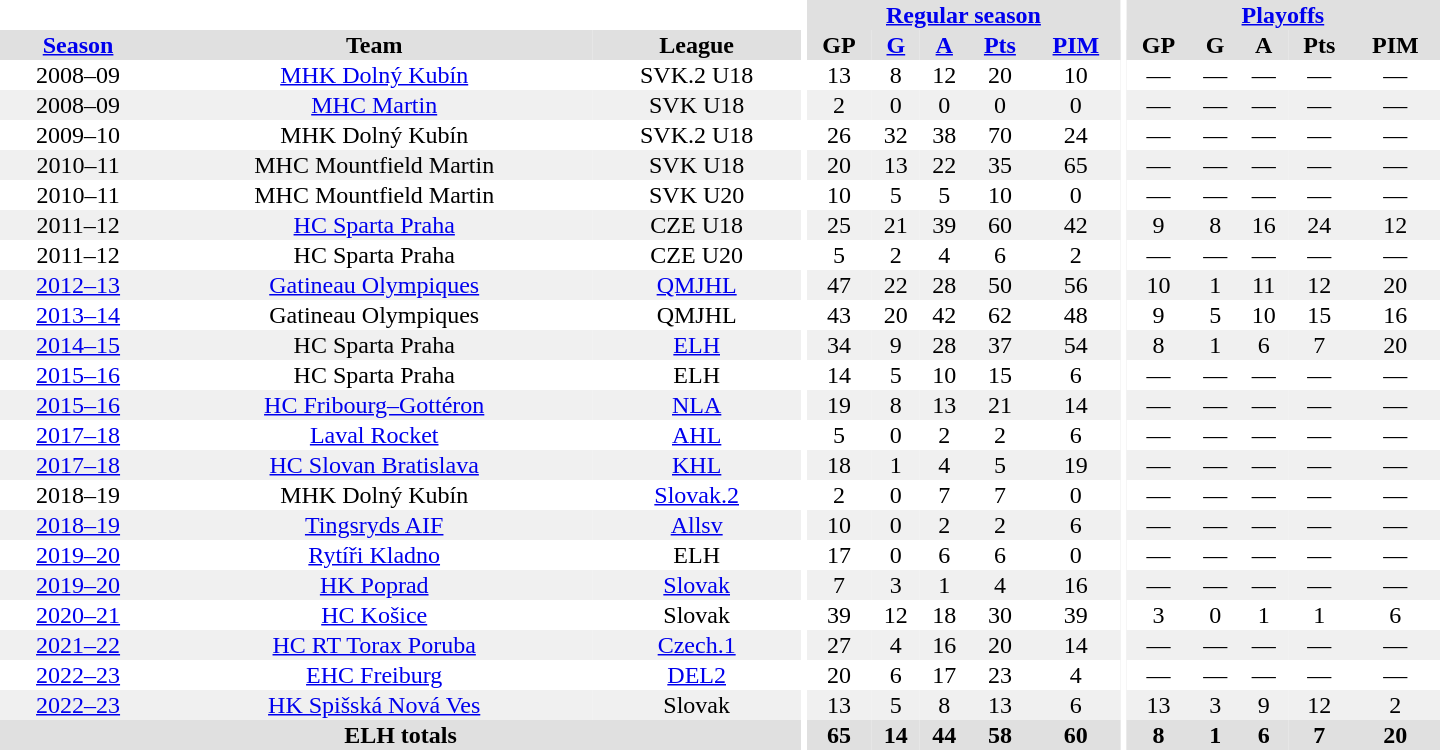<table border="0" cellpadding="1" cellspacing="0" style="text-align:center; width:60em">
<tr bgcolor="#e0e0e0">
<th colspan="3" bgcolor="#ffffff"></th>
<th rowspan="99" bgcolor="#ffffff"></th>
<th colspan="5"><a href='#'>Regular season</a></th>
<th rowspan="99" bgcolor="#ffffff"></th>
<th colspan="5"><a href='#'>Playoffs</a></th>
</tr>
<tr bgcolor="#e0e0e0">
<th><a href='#'>Season</a></th>
<th>Team</th>
<th>League</th>
<th>GP</th>
<th><a href='#'>G</a></th>
<th><a href='#'>A</a></th>
<th><a href='#'>Pts</a></th>
<th><a href='#'>PIM</a></th>
<th>GP</th>
<th>G</th>
<th>A</th>
<th>Pts</th>
<th>PIM</th>
</tr>
<tr>
<td>2008–09</td>
<td><a href='#'>MHK Dolný Kubín</a></td>
<td>SVK.2 U18</td>
<td>13</td>
<td>8</td>
<td>12</td>
<td>20</td>
<td>10</td>
<td>—</td>
<td>—</td>
<td>—</td>
<td>—</td>
<td>—</td>
</tr>
<tr bgcolor="#f0f0f0">
<td>2008–09</td>
<td><a href='#'>MHC Martin</a></td>
<td>SVK U18</td>
<td>2</td>
<td>0</td>
<td>0</td>
<td>0</td>
<td>0</td>
<td>—</td>
<td>—</td>
<td>—</td>
<td>—</td>
<td>—</td>
</tr>
<tr>
<td>2009–10</td>
<td>MHK Dolný Kubín</td>
<td>SVK.2 U18</td>
<td>26</td>
<td>32</td>
<td>38</td>
<td>70</td>
<td>24</td>
<td>—</td>
<td>—</td>
<td>—</td>
<td>—</td>
<td>—</td>
</tr>
<tr bgcolor="#f0f0f0">
<td>2010–11</td>
<td>MHC Mountfield Martin</td>
<td>SVK U18</td>
<td>20</td>
<td>13</td>
<td>22</td>
<td>35</td>
<td>65</td>
<td>—</td>
<td>—</td>
<td>—</td>
<td>—</td>
<td>—</td>
</tr>
<tr>
<td>2010–11</td>
<td>MHC Mountfield Martin</td>
<td>SVK U20</td>
<td>10</td>
<td>5</td>
<td>5</td>
<td>10</td>
<td>0</td>
<td>—</td>
<td>—</td>
<td>—</td>
<td>—</td>
<td>—</td>
</tr>
<tr bgcolor="#f0f0f0">
<td>2011–12</td>
<td><a href='#'>HC Sparta Praha</a></td>
<td>CZE U18</td>
<td>25</td>
<td>21</td>
<td>39</td>
<td>60</td>
<td>42</td>
<td>9</td>
<td>8</td>
<td>16</td>
<td>24</td>
<td>12</td>
</tr>
<tr>
<td>2011–12</td>
<td>HC Sparta Praha</td>
<td>CZE U20</td>
<td>5</td>
<td>2</td>
<td>4</td>
<td>6</td>
<td>2</td>
<td>—</td>
<td>—</td>
<td>—</td>
<td>—</td>
<td>—</td>
</tr>
<tr bgcolor="#f0f0f0">
<td><a href='#'>2012–13</a></td>
<td><a href='#'>Gatineau Olympiques</a></td>
<td><a href='#'>QMJHL</a></td>
<td>47</td>
<td>22</td>
<td>28</td>
<td>50</td>
<td>56</td>
<td>10</td>
<td>1</td>
<td>11</td>
<td>12</td>
<td>20</td>
</tr>
<tr>
<td><a href='#'>2013–14</a></td>
<td>Gatineau Olympiques</td>
<td>QMJHL</td>
<td>43</td>
<td>20</td>
<td>42</td>
<td>62</td>
<td>48</td>
<td>9</td>
<td>5</td>
<td>10</td>
<td>15</td>
<td>16</td>
</tr>
<tr bgcolor="#f0f0f0">
<td><a href='#'>2014–15</a></td>
<td>HC Sparta Praha</td>
<td><a href='#'>ELH</a></td>
<td>34</td>
<td>9</td>
<td>28</td>
<td>37</td>
<td>54</td>
<td>8</td>
<td>1</td>
<td>6</td>
<td>7</td>
<td>20</td>
</tr>
<tr>
<td><a href='#'>2015–16</a></td>
<td>HC Sparta Praha</td>
<td>ELH</td>
<td>14</td>
<td>5</td>
<td>10</td>
<td>15</td>
<td>6</td>
<td>—</td>
<td>—</td>
<td>—</td>
<td>—</td>
<td>—</td>
</tr>
<tr bgcolor="#f0f0f0">
<td><a href='#'>2015–16</a></td>
<td><a href='#'>HC Fribourg–Gottéron</a></td>
<td><a href='#'>NLA</a></td>
<td>19</td>
<td>8</td>
<td>13</td>
<td>21</td>
<td>14</td>
<td>—</td>
<td>—</td>
<td>—</td>
<td>—</td>
<td>—</td>
</tr>
<tr>
<td><a href='#'>2017–18</a></td>
<td><a href='#'>Laval Rocket</a></td>
<td><a href='#'>AHL</a></td>
<td>5</td>
<td>0</td>
<td>2</td>
<td>2</td>
<td>6</td>
<td>—</td>
<td>—</td>
<td>—</td>
<td>—</td>
<td>—</td>
</tr>
<tr bgcolor="#f0f0f0">
<td><a href='#'>2017–18</a></td>
<td><a href='#'>HC Slovan Bratislava</a></td>
<td><a href='#'>KHL</a></td>
<td>18</td>
<td>1</td>
<td>4</td>
<td>5</td>
<td>19</td>
<td>—</td>
<td>—</td>
<td>—</td>
<td>—</td>
<td>—</td>
</tr>
<tr>
<td>2018–19</td>
<td>MHK Dolný Kubín</td>
<td><a href='#'>Slovak.2</a></td>
<td>2</td>
<td>0</td>
<td>7</td>
<td>7</td>
<td>0</td>
<td>—</td>
<td>—</td>
<td>—</td>
<td>—</td>
<td>—</td>
</tr>
<tr bgcolor="#f0f0f0">
<td><a href='#'>2018–19</a></td>
<td><a href='#'>Tingsryds AIF</a></td>
<td><a href='#'>Allsv</a></td>
<td>10</td>
<td>0</td>
<td>2</td>
<td>2</td>
<td>6</td>
<td>—</td>
<td>—</td>
<td>—</td>
<td>—</td>
<td>—</td>
</tr>
<tr>
<td><a href='#'>2019–20</a></td>
<td><a href='#'>Rytíři Kladno</a></td>
<td>ELH</td>
<td>17</td>
<td>0</td>
<td>6</td>
<td>6</td>
<td>0</td>
<td>—</td>
<td>—</td>
<td>—</td>
<td>—</td>
<td>—</td>
</tr>
<tr bgcolor="#f0f0f0">
<td><a href='#'>2019–20</a></td>
<td><a href='#'>HK Poprad</a></td>
<td><a href='#'>Slovak</a></td>
<td>7</td>
<td>3</td>
<td>1</td>
<td>4</td>
<td>16</td>
<td>—</td>
<td>—</td>
<td>—</td>
<td>—</td>
<td>—</td>
</tr>
<tr>
<td><a href='#'>2020–21</a></td>
<td><a href='#'>HC Košice</a></td>
<td>Slovak</td>
<td>39</td>
<td>12</td>
<td>18</td>
<td>30</td>
<td>39</td>
<td>3</td>
<td>0</td>
<td>1</td>
<td>1</td>
<td>6</td>
</tr>
<tr bgcolor="#f0f0f0">
<td><a href='#'>2021–22</a></td>
<td><a href='#'>HC RT Torax Poruba</a></td>
<td><a href='#'>Czech.1</a></td>
<td>27</td>
<td>4</td>
<td>16</td>
<td>20</td>
<td>14</td>
<td>—</td>
<td>—</td>
<td>—</td>
<td>—</td>
<td>—</td>
</tr>
<tr>
<td><a href='#'>2022–23</a></td>
<td><a href='#'>EHC Freiburg</a></td>
<td><a href='#'>DEL2</a></td>
<td>20</td>
<td>6</td>
<td>17</td>
<td>23</td>
<td>4</td>
<td>—</td>
<td>—</td>
<td>—</td>
<td>—</td>
<td>—</td>
</tr>
<tr bgcolor="#f0f0f0">
<td><a href='#'>2022–23</a></td>
<td><a href='#'>HK Spišská Nová Ves</a></td>
<td>Slovak</td>
<td>13</td>
<td>5</td>
<td>8</td>
<td>13</td>
<td>6</td>
<td>13</td>
<td>3</td>
<td>9</td>
<td>12</td>
<td>2</td>
</tr>
<tr bgcolor="#e0e0e0">
<th colspan="3">ELH totals</th>
<th>65</th>
<th>14</th>
<th>44</th>
<th>58</th>
<th>60</th>
<th>8</th>
<th>1</th>
<th>6</th>
<th>7</th>
<th>20</th>
</tr>
</table>
